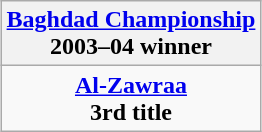<table class="wikitable" style="text-align: center; margin: 0 auto;">
<tr>
<th><a href='#'>Baghdad Championship</a><br>2003–04 winner</th>
</tr>
<tr>
<td><strong><a href='#'>Al-Zawraa</a></strong><br><strong>3rd title</strong></td>
</tr>
</table>
